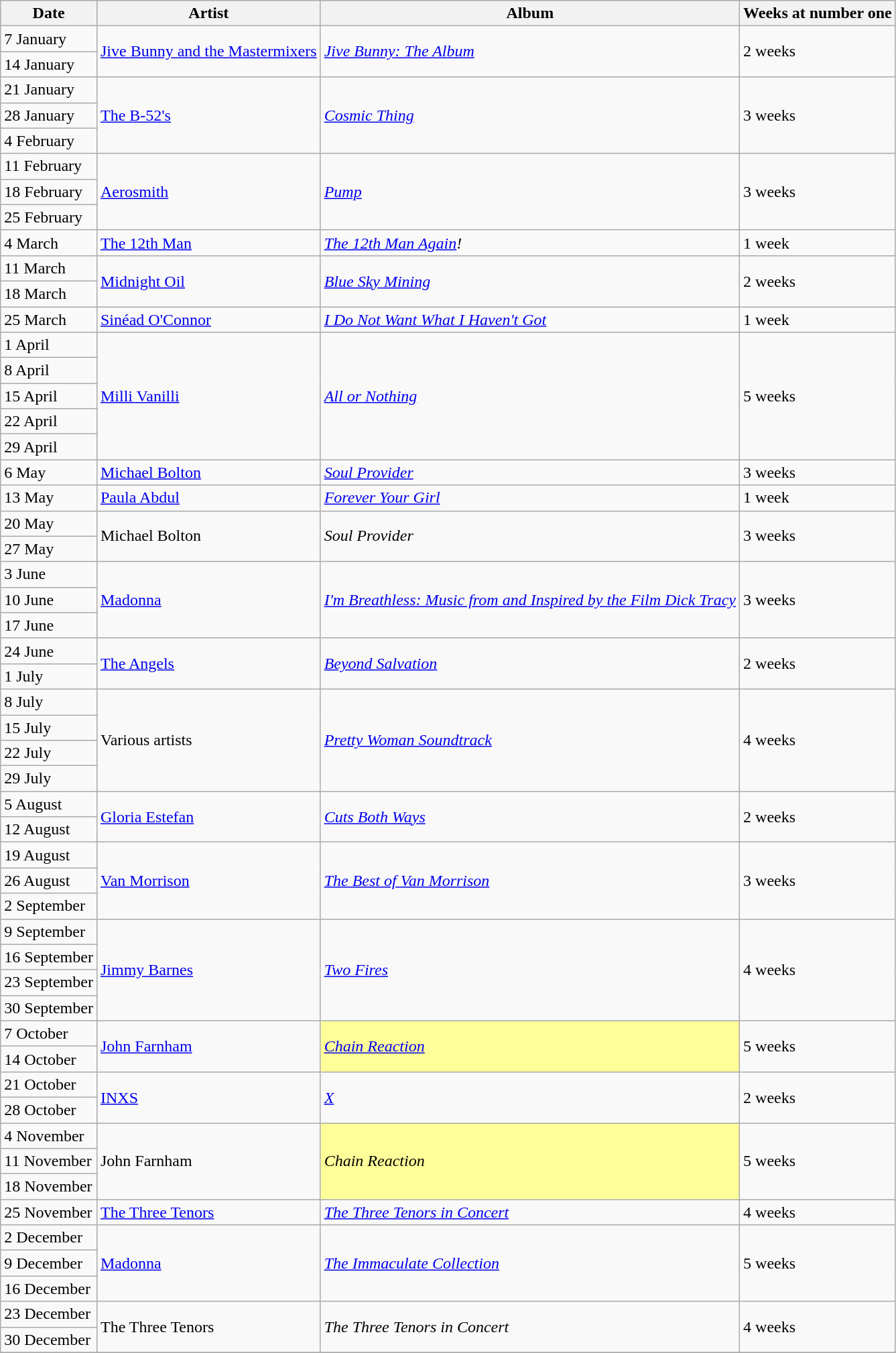<table class="wikitable">
<tr>
<th>Date</th>
<th>Artist</th>
<th>Album</th>
<th>Weeks at number one</th>
</tr>
<tr>
<td>7 January</td>
<td rowspan="2"><a href='#'>Jive Bunny and the Mastermixers</a></td>
<td rowspan="2"><em><a href='#'>Jive Bunny: The Album</a></em></td>
<td rowspan="2">2 weeks</td>
</tr>
<tr>
<td>14 January</td>
</tr>
<tr>
<td>21 January</td>
<td rowspan="3"><a href='#'>The B-52's</a></td>
<td rowspan="3"><em><a href='#'>Cosmic Thing</a></em></td>
<td rowspan="3">3 weeks</td>
</tr>
<tr>
<td>28 January</td>
</tr>
<tr>
<td>4 February</td>
</tr>
<tr>
<td>11 February</td>
<td rowspan="3"><a href='#'>Aerosmith</a></td>
<td rowspan="3"><em><a href='#'>Pump</a></em></td>
<td rowspan="3">3 weeks</td>
</tr>
<tr>
<td>18 February</td>
</tr>
<tr>
<td>25 February</td>
</tr>
<tr>
<td>4 March</td>
<td><a href='#'>The 12th Man</a></td>
<td><em><a href='#'>The 12th Man Again</a>!</em></td>
<td>1 week</td>
</tr>
<tr>
<td>11 March</td>
<td rowspan="2"><a href='#'>Midnight Oil</a></td>
<td rowspan="2"><em><a href='#'>Blue Sky Mining</a></em></td>
<td rowspan="2">2 weeks</td>
</tr>
<tr>
<td>18 March</td>
</tr>
<tr>
<td>25 March</td>
<td><a href='#'>Sinéad O'Connor</a></td>
<td><em><a href='#'>I Do Not Want What I Haven't Got</a></em></td>
<td>1 week</td>
</tr>
<tr>
<td>1 April</td>
<td rowspan="5"><a href='#'>Milli Vanilli</a></td>
<td rowspan="5"><em><a href='#'>All or Nothing</a></em></td>
<td rowspan="5">5 weeks</td>
</tr>
<tr>
<td>8 April</td>
</tr>
<tr>
<td>15 April</td>
</tr>
<tr>
<td>22 April</td>
</tr>
<tr>
<td>29 April</td>
</tr>
<tr>
<td>6 May</td>
<td><a href='#'>Michael Bolton</a></td>
<td><em><a href='#'>Soul Provider</a></em></td>
<td>3 weeks</td>
</tr>
<tr>
<td>13 May</td>
<td><a href='#'>Paula Abdul</a></td>
<td><em><a href='#'>Forever Your Girl</a></em></td>
<td>1 week</td>
</tr>
<tr>
<td>20 May</td>
<td rowspan="2">Michael Bolton</td>
<td rowspan="2"><em>Soul Provider</em></td>
<td rowspan="2">3 weeks</td>
</tr>
<tr>
<td>27 May</td>
</tr>
<tr>
<td>3 June</td>
<td rowspan="3"><a href='#'>Madonna</a></td>
<td rowspan="3"><em><a href='#'>I'm Breathless: Music from and Inspired by the Film Dick Tracy</a></em></td>
<td rowspan="3">3 weeks</td>
</tr>
<tr>
<td>10 June</td>
</tr>
<tr>
<td>17 June</td>
</tr>
<tr>
<td>24 June</td>
<td rowspan="2"><a href='#'>The Angels</a></td>
<td rowspan="2"><em><a href='#'>Beyond Salvation</a></em></td>
<td rowspan="2">2 weeks</td>
</tr>
<tr>
<td>1 July</td>
</tr>
<tr>
<td>8 July</td>
<td rowspan="4">Various artists</td>
<td rowspan="4"><em><a href='#'>Pretty Woman Soundtrack</a></em></td>
<td rowspan="4">4 weeks</td>
</tr>
<tr>
<td>15 July</td>
</tr>
<tr>
<td>22 July</td>
</tr>
<tr>
<td>29 July</td>
</tr>
<tr>
<td>5 August</td>
<td rowspan="2"><a href='#'>Gloria Estefan</a></td>
<td rowspan="2"><em><a href='#'>Cuts Both Ways</a></em></td>
<td rowspan="2">2 weeks</td>
</tr>
<tr>
<td>12 August</td>
</tr>
<tr>
<td>19 August</td>
<td rowspan="3"><a href='#'>Van Morrison</a></td>
<td rowspan="3"><em><a href='#'>The Best of Van Morrison</a></em></td>
<td rowspan="3">3 weeks</td>
</tr>
<tr>
<td>26 August</td>
</tr>
<tr>
<td>2 September</td>
</tr>
<tr>
<td>9 September</td>
<td rowspan="4"><a href='#'>Jimmy Barnes</a></td>
<td rowspan="4"><em><a href='#'>Two Fires</a></em></td>
<td rowspan="4">4 weeks</td>
</tr>
<tr>
<td>16 September</td>
</tr>
<tr>
<td>23 September</td>
</tr>
<tr>
<td>30 September</td>
</tr>
<tr>
<td>7 October</td>
<td rowspan="2"><a href='#'>John Farnham</a></td>
<td bgcolor=#FFFF99 rowspan="2"><em><a href='#'>Chain Reaction</a></em></td>
<td rowspan="2">5 weeks</td>
</tr>
<tr>
<td>14 October</td>
</tr>
<tr>
<td>21 October</td>
<td rowspan="2"><a href='#'>INXS</a></td>
<td rowspan="2"><em><a href='#'>X</a></em></td>
<td rowspan="2">2 weeks</td>
</tr>
<tr>
<td>28 October</td>
</tr>
<tr>
<td>4 November</td>
<td rowspan="3">John Farnham</td>
<td bgcolor=#FFFF99 rowspan="3"><em>Chain Reaction</em></td>
<td rowspan="3">5 weeks</td>
</tr>
<tr>
<td>11 November</td>
</tr>
<tr>
<td>18 November</td>
</tr>
<tr>
<td>25 November</td>
<td><a href='#'>The Three Tenors</a></td>
<td><em><a href='#'>The Three Tenors in Concert</a></em></td>
<td>4 weeks</td>
</tr>
<tr>
<td>2 December</td>
<td rowspan="3"><a href='#'>Madonna</a></td>
<td rowspan="3"><em><a href='#'>The Immaculate Collection</a></em></td>
<td rowspan="3">5 weeks</td>
</tr>
<tr>
<td>9 December</td>
</tr>
<tr>
<td>16 December</td>
</tr>
<tr>
<td>23 December</td>
<td rowspan="2">The Three Tenors</td>
<td rowspan="2"><em>The Three Tenors in Concert</em></td>
<td rowspan="2">4 weeks</td>
</tr>
<tr>
<td>30 December</td>
</tr>
<tr>
</tr>
</table>
